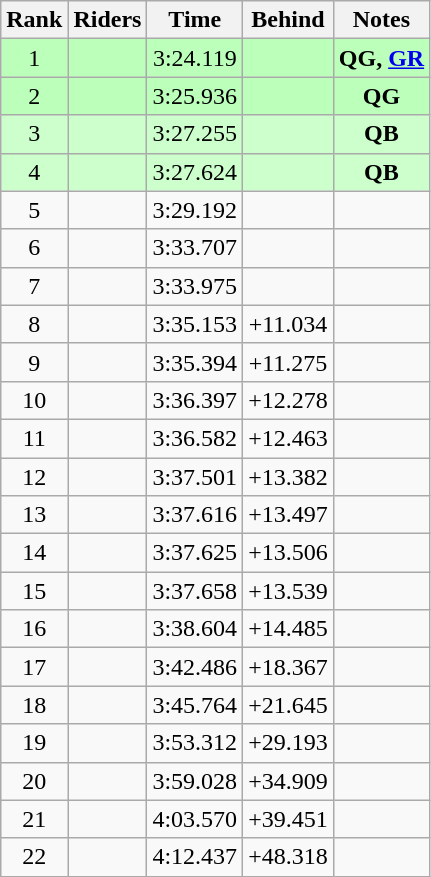<table class="wikitable sortable" style="text-align:center">
<tr>
<th>Rank</th>
<th>Riders</th>
<th>Time</th>
<th>Behind</th>
<th>Notes</th>
</tr>
<tr bgcolor=bbffbb>
<td>1</td>
<td align="left"></td>
<td>3:24.119</td>
<td></td>
<td><strong>QG, <a href='#'>GR</a></strong></td>
</tr>
<tr bgcolor=bbffbb>
<td>2</td>
<td align="left"></td>
<td>3:25.936</td>
<td></td>
<td><strong>QG</strong></td>
</tr>
<tr bgcolor=ccffcc>
<td>3</td>
<td align="left"></td>
<td>3:27.255</td>
<td></td>
<td><strong>QB</strong></td>
</tr>
<tr bgcolor=ccffcc>
<td>4</td>
<td align="left"></td>
<td>3:27.624</td>
<td></td>
<td><strong>QB</strong></td>
</tr>
<tr>
<td>5</td>
<td align="left"></td>
<td>3:29.192</td>
<td></td>
<td></td>
</tr>
<tr>
<td>6</td>
<td align="left"></td>
<td>3:33.707</td>
<td></td>
<td></td>
</tr>
<tr>
<td>7</td>
<td align="left"></td>
<td>3:33.975</td>
<td></td>
<td></td>
</tr>
<tr>
<td>8</td>
<td align="left"></td>
<td>3:35.153</td>
<td>+11.034</td>
<td></td>
</tr>
<tr>
<td>9</td>
<td align="left"></td>
<td>3:35.394</td>
<td>+11.275</td>
<td></td>
</tr>
<tr>
<td>10</td>
<td align="left"></td>
<td>3:36.397</td>
<td>+12.278</td>
<td></td>
</tr>
<tr>
<td>11</td>
<td align="left"></td>
<td>3:36.582</td>
<td>+12.463</td>
<td></td>
</tr>
<tr>
<td>12</td>
<td align="left"></td>
<td>3:37.501</td>
<td>+13.382</td>
<td></td>
</tr>
<tr>
<td>13</td>
<td align="left"></td>
<td>3:37.616</td>
<td>+13.497</td>
<td></td>
</tr>
<tr>
<td>14</td>
<td align="left"></td>
<td>3:37.625</td>
<td>+13.506</td>
<td></td>
</tr>
<tr>
<td>15</td>
<td align="left"></td>
<td>3:37.658</td>
<td>+13.539</td>
<td></td>
</tr>
<tr>
<td>16</td>
<td align="left"></td>
<td>3:38.604</td>
<td>+14.485</td>
<td></td>
</tr>
<tr>
<td>17</td>
<td align="left"></td>
<td>3:42.486</td>
<td>+18.367</td>
<td></td>
</tr>
<tr>
<td>18</td>
<td align="left"></td>
<td>3:45.764</td>
<td>+21.645</td>
<td></td>
</tr>
<tr>
<td>19</td>
<td align="left"></td>
<td>3:53.312</td>
<td>+29.193</td>
<td></td>
</tr>
<tr>
<td>20</td>
<td align="left"></td>
<td>3:59.028</td>
<td>+34.909</td>
<td></td>
</tr>
<tr>
<td>21</td>
<td align="left"></td>
<td>4:03.570</td>
<td>+39.451</td>
<td></td>
</tr>
<tr>
<td>22</td>
<td align="left"></td>
<td>4:12.437</td>
<td>+48.318</td>
<td></td>
</tr>
</table>
